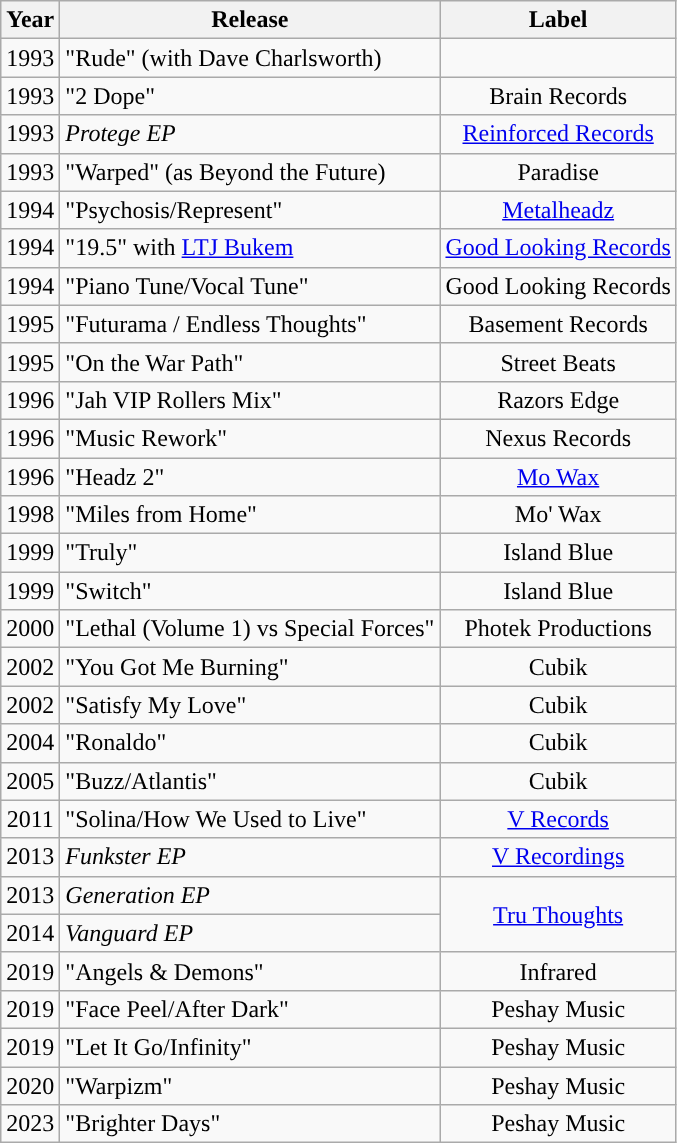<table class=wikitable>
<tr>
<th>Year</th>
<th>Release</th>
<th>Label</th>
</tr>
<tr>
<td style="text-align:center;">1993</td>
<td>"Rude" (with Dave Charlsworth)</td>
</tr>
<tr>
<td style="text-align:center;">1993</td>
<td>"2 Dope"</td>
<td style="text-align:center;">Brain Records</td>
</tr>
<tr>
<td style="text-align:center;">1993</td>
<td><em>Protege EP</em></td>
<td style="text-align:center;"><a href='#'>Reinforced Records</a></td>
</tr>
<tr>
<td style="text-align:center;">1993</td>
<td>"Warped" (as Beyond the Future)</td>
<td style="text-align:center;">Paradise</td>
</tr>
<tr>
<td style="text-align:center;">1994</td>
<td>"Psychosis/Represent"</td>
<td style="text-align:center;"><a href='#'>Metalheadz</a></td>
</tr>
<tr>
<td style="text-align:center;">1994</td>
<td>"19.5" with <a href='#'>LTJ Bukem</a></td>
<td style="text-align:center;"><a href='#'>Good Looking Records</a></td>
</tr>
<tr>
<td style="text-align:center;">1994</td>
<td>"Piano Tune/Vocal Tune"</td>
<td style="text-align:center;">Good Looking Records</td>
</tr>
<tr>
<td style="text-align:center;">1995</td>
<td>"Futurama / Endless Thoughts"</td>
<td style="text-align:center;">Basement Records</td>
</tr>
<tr>
<td style="text-align:center;">1995</td>
<td>"On the War Path"</td>
<td style="text-align:center;">Street Beats</td>
</tr>
<tr>
<td style="text-align:center;">1996</td>
<td>"Jah VIP Rollers Mix"</td>
<td style="text-align:center;">Razors Edge</td>
</tr>
<tr>
<td style="text-align:center;">1996</td>
<td>"Music Rework"</td>
<td style="text-align:center;">Nexus Records</td>
</tr>
<tr>
<td style="text-align:center;">1996</td>
<td>"Headz 2"</td>
<td style="text-align:center;"><a href='#'>Mo Wax</a></td>
</tr>
<tr>
<td style="text-align:center;">1998</td>
<td>"Miles from Home"</td>
<td style="text-align:center;">Mo' Wax</td>
</tr>
<tr>
<td style="text-align:center;">1999</td>
<td>"Truly"</td>
<td style="text-align:center;">Island Blue</td>
</tr>
<tr>
<td style="text-align:center;">1999</td>
<td>"Switch"</td>
<td style="text-align:center;">Island Blue</td>
</tr>
<tr>
<td style="text-align:center;">2000</td>
<td>"Lethal (Volume 1) vs Special Forces"</td>
<td style="text-align:center;">Photek Productions</td>
</tr>
<tr>
<td style="text-align:center;">2002</td>
<td>"You Got Me Burning"</td>
<td style="text-align:center;">Cubik</td>
</tr>
<tr>
<td style="text-align:center;">2002</td>
<td>"Satisfy My Love"</td>
<td style="text-align:center;">Cubik</td>
</tr>
<tr>
<td style="text-align:center;">2004</td>
<td>"Ronaldo"</td>
<td style="text-align:center;">Cubik</td>
</tr>
<tr>
<td style="text-align:center;">2005</td>
<td>"Buzz/Atlantis"</td>
<td style="text-align:center;">Cubik</td>
</tr>
<tr>
<td style="text-align:center;">2011</td>
<td>"Solina/How We Used to Live"</td>
<td style="text-align:center;"><a href='#'>V Records</a></td>
</tr>
<tr>
<td style="text-align:center;">2013</td>
<td><em>Funkster EP</em></td>
<td style="text-align:center;"><a href='#'>V Recordings</a></td>
</tr>
<tr>
<td style="text-align:center;">2013</td>
<td><em>Generation EP</em></td>
<td style="text-align:center;" rowspan="2"><a href='#'>Tru Thoughts</a></td>
</tr>
<tr>
<td style="text-align:center;">2014</td>
<td><em>Vanguard EP</em></td>
</tr>
<tr>
<td style="text-align:center;">2019</td>
<td>"Angels & Demons"</td>
<td style="text-align:center;">Infrared</td>
</tr>
<tr>
<td style="text-align:center;">2019</td>
<td>"Face Peel/After Dark"</td>
<td style="text-align:center;">Peshay Music</td>
</tr>
<tr>
<td style="text-align:center;">2019</td>
<td>"Let It Go/Infinity"</td>
<td style="text-align:center;">Peshay Music</td>
</tr>
<tr>
<td style="text-align:center;">2020</td>
<td>"Warpizm"</td>
<td style="text-align:center;">Peshay Music</td>
</tr>
<tr>
<td style="text-align:center;">2023</td>
<td>"Brighter Days"</td>
<td style="text-align:center;">Peshay Music</td>
</tr>
</table>
